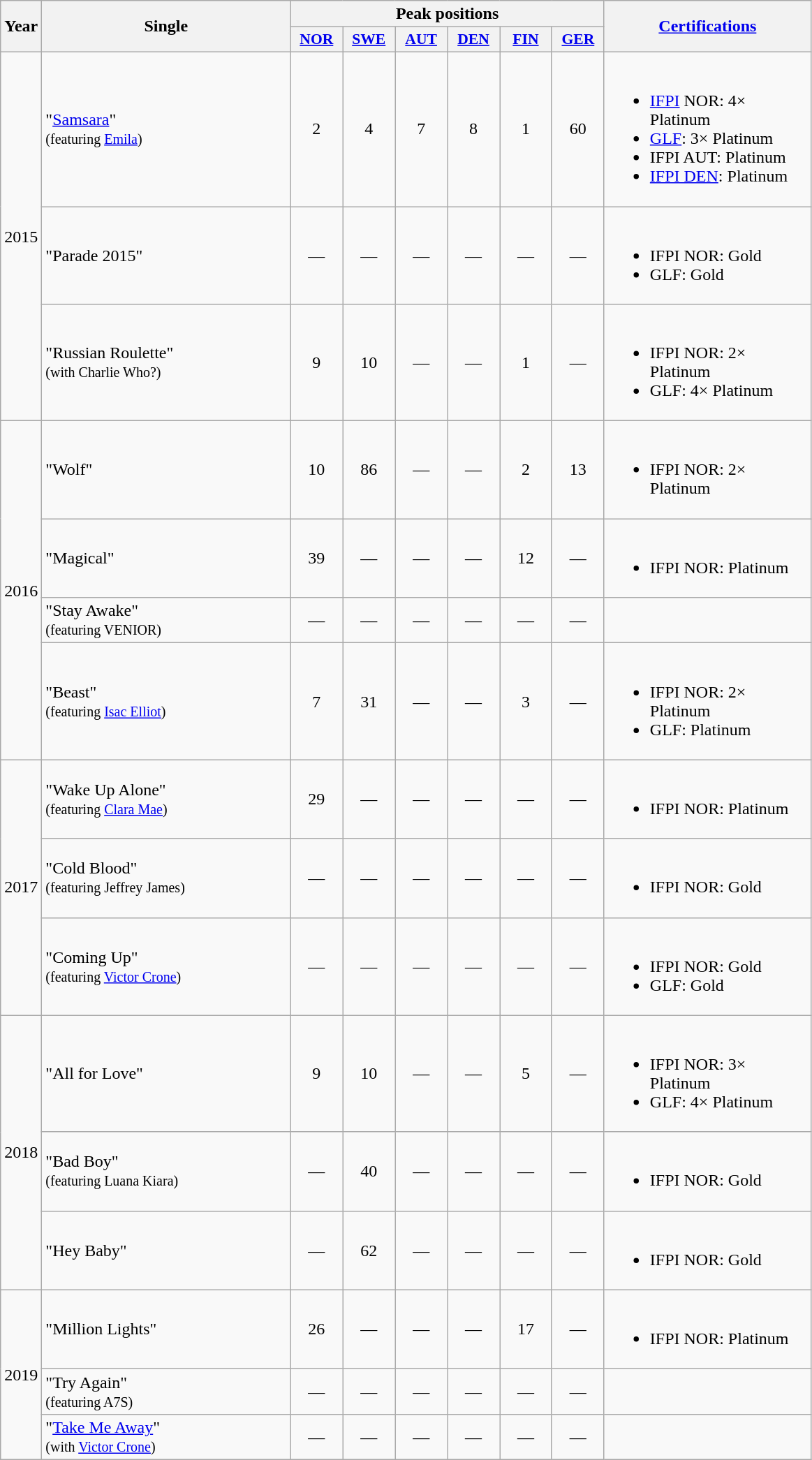<table class="wikitable">
<tr>
<th rowspan="2" style="width:10px;">Year</th>
<th rowspan="2" style="width:230px;">Single</th>
<th style="width:100px;" colspan="6">Peak positions</th>
<th rowspan="2" style="width:190px;"><a href='#'>Certifications</a></th>
</tr>
<tr>
<th scope="col" style="width:3em;font-size:90%;"><a href='#'>NOR</a><br></th>
<th scope="col" style="width:3em;font-size:90%;"><a href='#'>SWE</a><br></th>
<th scope="col" style="width:3em;font-size:90%;"><a href='#'>AUT</a><br></th>
<th scope="col" style="width:3em;font-size:90%;"><a href='#'>DEN</a><br></th>
<th scope="col" style="width:3em;font-size:90%;"><a href='#'>FIN</a><br></th>
<th scope="col" style="width:3em;font-size:90%;"><a href='#'>GER</a><br></th>
</tr>
<tr>
<td style="text-align:center;" rowspan=3>2015</td>
<td>"<a href='#'>Samsara</a>" <br><small>(featuring <a href='#'>Emila</a>)</small></td>
<td style="text-align:center;">2</td>
<td style="text-align:center;">4</td>
<td style="text-align:center;">7</td>
<td style="text-align:center;">8</td>
<td style="text-align:center;">1</td>
<td style="text-align:center;">60</td>
<td><br><ul><li><a href='#'>IFPI</a> NOR: 4× Platinum</li><li><a href='#'>GLF</a>: 3× Platinum</li><li>IFPI AUT: Platinum</li><li><a href='#'>IFPI DEN</a>: Platinum</li></ul></td>
</tr>
<tr>
<td>"Parade 2015"</td>
<td style="text-align:center;">—</td>
<td style="text-align:center;">—</td>
<td style="text-align:center;">—</td>
<td style="text-align:center;">—</td>
<td style="text-align:center;">—</td>
<td style="text-align:center;">—</td>
<td><br><ul><li>IFPI NOR: Gold</li><li>GLF: Gold</li></ul></td>
</tr>
<tr>
<td>"Russian Roulette" <br><small>(with Charlie Who?)</small></td>
<td style="text-align:center;">9</td>
<td style="text-align:center;">10</td>
<td style="text-align:center;">—</td>
<td style="text-align:center;">—</td>
<td style="text-align:center;">1</td>
<td style="text-align:center;">—</td>
<td><br><ul><li>IFPI NOR: 2× Platinum</li><li>GLF: 4× Platinum</li></ul></td>
</tr>
<tr>
<td style="text-align:center;" rowspan=4>2016</td>
<td>"Wolf"</td>
<td style="text-align:center;">10</td>
<td style="text-align:center;">86</td>
<td style="text-align:center;">—</td>
<td style="text-align:center;">—</td>
<td style="text-align:center;">2</td>
<td style="text-align:center;">13</td>
<td><br><ul><li>IFPI NOR: 2× Platinum</li></ul></td>
</tr>
<tr>
<td>"Magical" <br></td>
<td style="text-align:center;">39<br></td>
<td style="text-align:center;">—</td>
<td style="text-align:center;">—</td>
<td style="text-align:center;">—</td>
<td style="text-align:center;">12</td>
<td style="text-align:center;">—</td>
<td><br><ul><li>IFPI NOR: Platinum</li></ul></td>
</tr>
<tr>
<td>"Stay Awake" <br><small>(featuring VENIOR)</small></td>
<td style="text-align:center;">—</td>
<td style="text-align:center;">—</td>
<td style="text-align:center;">—</td>
<td style="text-align:center;">—</td>
<td style="text-align:center;">—</td>
<td style="text-align:center;">—</td>
<td></td>
</tr>
<tr>
<td>"Beast" <br><small>(featuring <a href='#'>Isac Elliot</a>)</small></td>
<td style="text-align:center;">7<br></td>
<td style="text-align:center;">31<br></td>
<td style="text-align:center;">—</td>
<td style="text-align:center;">—</td>
<td style="text-align:center;">3<br></td>
<td style="text-align:center;">—</td>
<td><br><ul><li>IFPI NOR: 2× Platinum</li><li>GLF: Platinum</li></ul></td>
</tr>
<tr>
<td style="text-align:center;" rowspan=3>2017</td>
<td>"Wake Up Alone" <br><small>(featuring <a href='#'>Clara Mae</a>)</small></td>
<td style="text-align:center;">29<br></td>
<td style="text-align:center;">—</td>
<td style="text-align:center;">—</td>
<td style="text-align:center;">—</td>
<td style="text-align:center;">—</td>
<td style="text-align:center;">—</td>
<td><br><ul><li>IFPI NOR: Platinum</li></ul></td>
</tr>
<tr>
<td>"Cold Blood" <br><small>(featuring Jeffrey James)</small></td>
<td style="text-align:center;">—</td>
<td style="text-align:center;">—</td>
<td style="text-align:center;">—</td>
<td style="text-align:center;">—</td>
<td style="text-align:center;">—</td>
<td style="text-align:center;">—</td>
<td><br><ul><li>IFPI NOR: Gold</li></ul></td>
</tr>
<tr>
<td>"Coming Up" <br><small>(featuring <a href='#'>Victor Crone</a>)</small></td>
<td style="text-align:center;">—</td>
<td style="text-align:center;">—</td>
<td style="text-align:center;">—</td>
<td style="text-align:center;">—</td>
<td style="text-align:center;">—</td>
<td style="text-align:center;">—</td>
<td><br><ul><li>IFPI NOR: Gold</li><li>GLF: Gold</li></ul></td>
</tr>
<tr>
<td style="text-align:center;" rowspan=3>2018</td>
<td>"All for Love"</td>
<td style="text-align:center;">9<br></td>
<td style="text-align:center;">10<br></td>
<td style="text-align:center;">—</td>
<td style="text-align:center;">—</td>
<td style="text-align:center;">5<br></td>
<td style="text-align:center;">—</td>
<td><br><ul><li>IFPI NOR: 3× Platinum</li><li>GLF: 4× Platinum</li></ul></td>
</tr>
<tr>
<td>"Bad Boy" <br><small>(featuring Luana Kiara)</small></td>
<td style="text-align:center;">—</td>
<td style="text-align:center;">40<br></td>
<td style="text-align:center;">—</td>
<td style="text-align:center;">—</td>
<td style="text-align:center;">—</td>
<td style="text-align:center;">—</td>
<td><br><ul><li>IFPI NOR: Gold</li></ul></td>
</tr>
<tr>
<td>"Hey Baby"</td>
<td style="text-align:center;">—</td>
<td style="text-align:center;">62<br></td>
<td style="text-align:center;">—</td>
<td style="text-align:center;">—</td>
<td style="text-align:center;">—</td>
<td style="text-align:center;">—</td>
<td><br><ul><li>IFPI NOR: Gold</li></ul></td>
</tr>
<tr>
<td rowspan="3">2019</td>
<td>"Million Lights"</td>
<td style="text-align:center;">26<br></td>
<td style="text-align:center;">—</td>
<td style="text-align:center;">—</td>
<td style="text-align:center;">—</td>
<td style="text-align:center;">17<br></td>
<td style="text-align:center;">—</td>
<td><br><ul><li>IFPI NOR: Platinum</li></ul></td>
</tr>
<tr>
<td>"Try Again" <br><small>(featuring A7S)</small></td>
<td style="text-align:center;">—</td>
<td style="text-align:center;">—</td>
<td style="text-align:center;">—</td>
<td style="text-align:center;">—</td>
<td style="text-align:center;">—</td>
<td style="text-align:center;">—</td>
<td></td>
</tr>
<tr>
<td>"<a href='#'>Take Me Away</a>" <br><small>(with <a href='#'>Victor Crone</a>)</small></td>
<td style="text-align:center;">—</td>
<td style="text-align:center;">—</td>
<td style="text-align:center;">—</td>
<td style="text-align:center;">—</td>
<td style="text-align:center;">—</td>
<td style="text-align:center;">—</td>
<td></td>
</tr>
</table>
